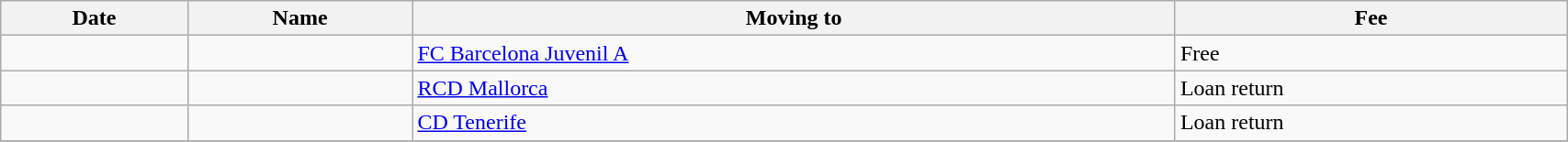<table class="wikitable sortable" width=90%>
<tr>
<th>Date</th>
<th>Name</th>
<th>Moving to</th>
<th>Fee</th>
</tr>
<tr>
<td></td>
<td> </td>
<td> <a href='#'>FC Barcelona Juvenil A</a></td>
<td>Free</td>
</tr>
<tr>
<td></td>
<td> </td>
<td> <a href='#'>RCD Mallorca</a></td>
<td>Loan return</td>
</tr>
<tr>
<td></td>
<td> </td>
<td> <a href='#'>CD Tenerife</a></td>
<td>Loan return</td>
</tr>
<tr>
</tr>
</table>
